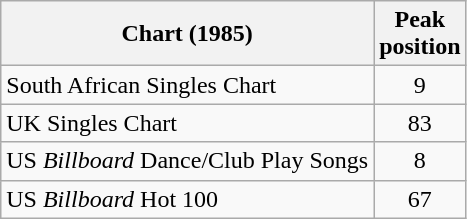<table class="wikitable sortable">
<tr>
<th>Chart (1985)</th>
<th>Peak<br>position</th>
</tr>
<tr>
<td align="left">South African Singles Chart</td>
<td style="text-align:center;">9</td>
</tr>
<tr>
<td align="left">UK Singles Chart</td>
<td style="text-align:center;">83</td>
</tr>
<tr>
<td align="left">US <em>Billboard</em> Dance/Club Play Songs</td>
<td style="text-align:center;">8</td>
</tr>
<tr>
<td align="left">US <em>Billboard</em> Hot 100</td>
<td style="text-align:center;">67</td>
</tr>
</table>
